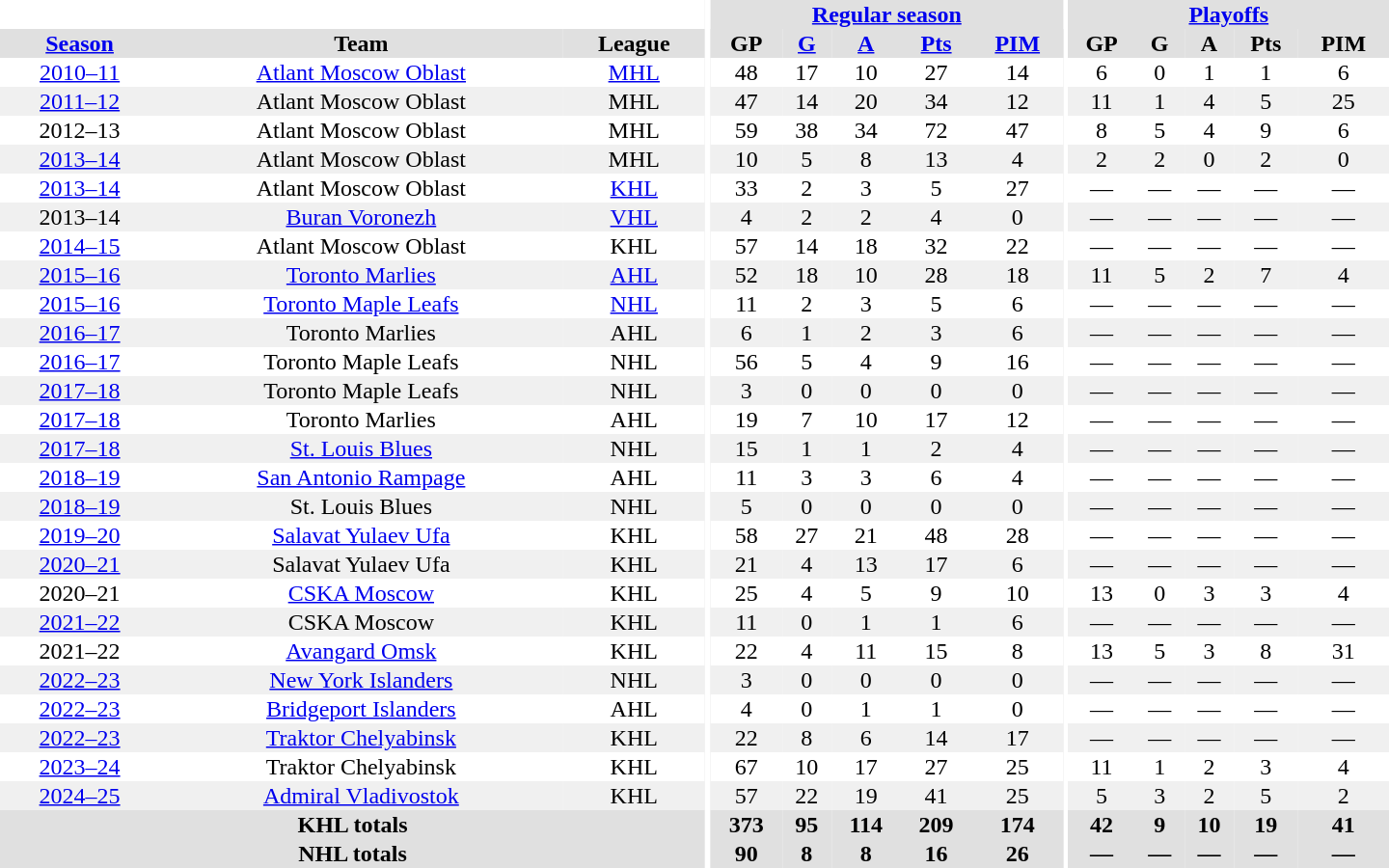<table border="0" cellpadding="1" cellspacing="0" style="text-align:center; width:60em;">
<tr bgcolor="#e0e0e0">
<th colspan="3" bgcolor="#ffffff"></th>
<th rowspan="102" bgcolor="#ffffff"></th>
<th colspan="5"><a href='#'>Regular season</a></th>
<th rowspan="102" bgcolor="#ffffff"></th>
<th colspan="5"><a href='#'>Playoffs</a></th>
</tr>
<tr bgcolor="#e0e0e0">
<th><a href='#'>Season</a></th>
<th>Team</th>
<th>League</th>
<th>GP</th>
<th><a href='#'>G</a></th>
<th><a href='#'>A</a></th>
<th><a href='#'>Pts</a></th>
<th><a href='#'>PIM</a></th>
<th>GP</th>
<th>G</th>
<th>A</th>
<th>Pts</th>
<th>PIM</th>
</tr>
<tr>
<td><a href='#'>2010–11</a></td>
<td><a href='#'>Atlant Moscow Oblast</a></td>
<td><a href='#'>MHL</a></td>
<td>48</td>
<td>17</td>
<td>10</td>
<td>27</td>
<td>14</td>
<td>6</td>
<td>0</td>
<td>1</td>
<td>1</td>
<td>6</td>
</tr>
<tr bgcolor="#f0f0f0">
<td><a href='#'>2011–12</a></td>
<td>Atlant Moscow Oblast</td>
<td>MHL</td>
<td>47</td>
<td>14</td>
<td>20</td>
<td>34</td>
<td>12</td>
<td>11</td>
<td>1</td>
<td>4</td>
<td>5</td>
<td>25</td>
</tr>
<tr>
<td>2012–13</td>
<td>Atlant Moscow Oblast</td>
<td>MHL</td>
<td>59</td>
<td>38</td>
<td>34</td>
<td>72</td>
<td>47</td>
<td>8</td>
<td>5</td>
<td>4</td>
<td>9</td>
<td>6</td>
</tr>
<tr bgcolor="#f0f0f0">
<td><a href='#'>2013–14</a></td>
<td>Atlant Moscow Oblast</td>
<td>MHL</td>
<td>10</td>
<td>5</td>
<td>8</td>
<td>13</td>
<td>4</td>
<td>2</td>
<td>2</td>
<td>0</td>
<td>2</td>
<td>0</td>
</tr>
<tr>
<td><a href='#'>2013–14</a></td>
<td>Atlant Moscow Oblast</td>
<td><a href='#'>KHL</a></td>
<td>33</td>
<td>2</td>
<td>3</td>
<td>5</td>
<td>27</td>
<td>—</td>
<td>—</td>
<td>—</td>
<td>—</td>
<td>—</td>
</tr>
<tr bgcolor="#f0f0f0">
<td>2013–14</td>
<td><a href='#'>Buran Voronezh</a></td>
<td><a href='#'>VHL</a></td>
<td>4</td>
<td>2</td>
<td>2</td>
<td>4</td>
<td>0</td>
<td>—</td>
<td>—</td>
<td>—</td>
<td>—</td>
<td>—</td>
</tr>
<tr>
<td><a href='#'>2014–15</a></td>
<td>Atlant Moscow Oblast</td>
<td>KHL</td>
<td>57</td>
<td>14</td>
<td>18</td>
<td>32</td>
<td>22</td>
<td>—</td>
<td>—</td>
<td>—</td>
<td>—</td>
<td>—</td>
</tr>
<tr bgcolor="#f0f0f0">
<td><a href='#'>2015–16</a></td>
<td><a href='#'>Toronto Marlies</a></td>
<td><a href='#'>AHL</a></td>
<td>52</td>
<td>18</td>
<td>10</td>
<td>28</td>
<td>18</td>
<td>11</td>
<td>5</td>
<td>2</td>
<td>7</td>
<td>4</td>
</tr>
<tr>
<td><a href='#'>2015–16</a></td>
<td><a href='#'>Toronto Maple Leafs</a></td>
<td><a href='#'>NHL</a></td>
<td>11</td>
<td>2</td>
<td>3</td>
<td>5</td>
<td>6</td>
<td>—</td>
<td>—</td>
<td>—</td>
<td>—</td>
<td>—</td>
</tr>
<tr bgcolor="#f0f0f0">
<td><a href='#'>2016–17</a></td>
<td>Toronto Marlies</td>
<td>AHL</td>
<td>6</td>
<td>1</td>
<td>2</td>
<td>3</td>
<td>6</td>
<td>—</td>
<td>—</td>
<td>—</td>
<td>—</td>
<td>—</td>
</tr>
<tr>
<td><a href='#'>2016–17</a></td>
<td>Toronto Maple Leafs</td>
<td>NHL</td>
<td>56</td>
<td>5</td>
<td>4</td>
<td>9</td>
<td>16</td>
<td>—</td>
<td>—</td>
<td>—</td>
<td>—</td>
<td>—</td>
</tr>
<tr bgcolor="#f0f0f0">
<td><a href='#'>2017–18</a></td>
<td>Toronto Maple Leafs</td>
<td>NHL</td>
<td>3</td>
<td>0</td>
<td>0</td>
<td>0</td>
<td>0</td>
<td>—</td>
<td>—</td>
<td>—</td>
<td>—</td>
<td>—</td>
</tr>
<tr>
<td><a href='#'>2017–18</a></td>
<td>Toronto Marlies</td>
<td>AHL</td>
<td>19</td>
<td>7</td>
<td>10</td>
<td>17</td>
<td>12</td>
<td>—</td>
<td>—</td>
<td>—</td>
<td>—</td>
<td>—</td>
</tr>
<tr bgcolor="#f0f0f0">
<td><a href='#'>2017–18</a></td>
<td><a href='#'>St. Louis Blues</a></td>
<td>NHL</td>
<td>15</td>
<td>1</td>
<td>1</td>
<td>2</td>
<td>4</td>
<td>—</td>
<td>—</td>
<td>—</td>
<td>—</td>
<td>—</td>
</tr>
<tr>
<td><a href='#'>2018–19</a></td>
<td><a href='#'>San Antonio Rampage</a></td>
<td>AHL</td>
<td>11</td>
<td>3</td>
<td>3</td>
<td>6</td>
<td>4</td>
<td>—</td>
<td>—</td>
<td>—</td>
<td>—</td>
<td>—</td>
</tr>
<tr bgcolor="#f0f0f0">
<td><a href='#'>2018–19</a></td>
<td>St. Louis Blues</td>
<td>NHL</td>
<td>5</td>
<td>0</td>
<td>0</td>
<td>0</td>
<td>0</td>
<td>—</td>
<td>—</td>
<td>—</td>
<td>—</td>
<td>—</td>
</tr>
<tr>
<td><a href='#'>2019–20</a></td>
<td><a href='#'>Salavat Yulaev Ufa</a></td>
<td>KHL</td>
<td>58</td>
<td>27</td>
<td>21</td>
<td>48</td>
<td>28</td>
<td>—</td>
<td>—</td>
<td>—</td>
<td>—</td>
<td>—</td>
</tr>
<tr bgcolor="#f0f0f0">
<td><a href='#'>2020–21</a></td>
<td>Salavat Yulaev Ufa</td>
<td>KHL</td>
<td>21</td>
<td>4</td>
<td>13</td>
<td>17</td>
<td>6</td>
<td>—</td>
<td>—</td>
<td>—</td>
<td>—</td>
<td>—</td>
</tr>
<tr>
<td>2020–21</td>
<td><a href='#'>CSKA Moscow</a></td>
<td>KHL</td>
<td>25</td>
<td>4</td>
<td>5</td>
<td>9</td>
<td>10</td>
<td>13</td>
<td>0</td>
<td>3</td>
<td>3</td>
<td>4</td>
</tr>
<tr bgcolor="#f0f0f0">
<td><a href='#'>2021–22</a></td>
<td>CSKA Moscow</td>
<td>KHL</td>
<td>11</td>
<td>0</td>
<td>1</td>
<td>1</td>
<td>6</td>
<td>—</td>
<td>—</td>
<td>—</td>
<td>—</td>
<td>—</td>
</tr>
<tr>
<td>2021–22</td>
<td><a href='#'>Avangard Omsk</a></td>
<td>KHL</td>
<td>22</td>
<td>4</td>
<td>11</td>
<td>15</td>
<td>8</td>
<td>13</td>
<td>5</td>
<td>3</td>
<td>8</td>
<td>31</td>
</tr>
<tr bgcolor="#f0f0f0">
<td><a href='#'>2022–23</a></td>
<td><a href='#'>New York Islanders</a></td>
<td>NHL</td>
<td>3</td>
<td>0</td>
<td>0</td>
<td>0</td>
<td>0</td>
<td>—</td>
<td>—</td>
<td>—</td>
<td>—</td>
<td>—</td>
</tr>
<tr>
<td><a href='#'>2022–23</a></td>
<td><a href='#'>Bridgeport Islanders</a></td>
<td>AHL</td>
<td>4</td>
<td>0</td>
<td>1</td>
<td>1</td>
<td>0</td>
<td>—</td>
<td>—</td>
<td>—</td>
<td>—</td>
<td>—</td>
</tr>
<tr bgcolor="#f0f0f0">
<td><a href='#'>2022–23</a></td>
<td><a href='#'>Traktor Chelyabinsk</a></td>
<td>KHL</td>
<td>22</td>
<td>8</td>
<td>6</td>
<td>14</td>
<td>17</td>
<td>—</td>
<td>—</td>
<td>—</td>
<td>—</td>
<td>—</td>
</tr>
<tr>
<td><a href='#'>2023–24</a></td>
<td>Traktor Chelyabinsk</td>
<td>KHL</td>
<td>67</td>
<td>10</td>
<td>17</td>
<td>27</td>
<td>25</td>
<td>11</td>
<td>1</td>
<td>2</td>
<td>3</td>
<td>4</td>
</tr>
<tr bgcolor="#f0f0f0">
<td><a href='#'>2024–25</a></td>
<td><a href='#'>Admiral Vladivostok</a></td>
<td>KHL</td>
<td>57</td>
<td>22</td>
<td>19</td>
<td>41</td>
<td>25</td>
<td>5</td>
<td>3</td>
<td>2</td>
<td>5</td>
<td>2</td>
</tr>
<tr bgcolor="#e0e0e0">
<th colspan="3">KHL totals</th>
<th>373</th>
<th>95</th>
<th>114</th>
<th>209</th>
<th>174</th>
<th>42</th>
<th>9</th>
<th>10</th>
<th>19</th>
<th>41</th>
</tr>
<tr bgcolor="#e0e0e0">
<th colspan="3">NHL totals</th>
<th>90</th>
<th>8</th>
<th>8</th>
<th>16</th>
<th>26</th>
<th>—</th>
<th>—</th>
<th>—</th>
<th>—</th>
<th>—</th>
</tr>
</table>
